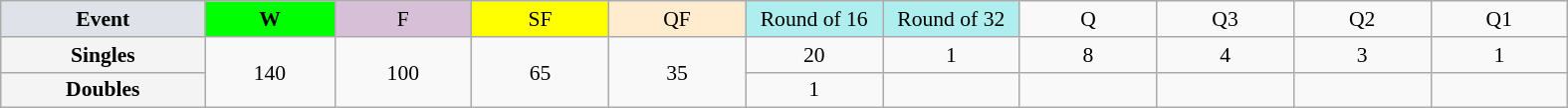<table class=wikitable style=font-size:90%;text-align:center>
<tr>
<td style="width:130px; background:#dfe2e9;"><strong>Event</strong></td>
<td style="width:80px; background:lime;"><strong>W</strong></td>
<td style="width:85px; background:thistle;">F</td>
<td style="width:85px; background:#ff0;">SF</td>
<td style="width:85px; background:#ffebcd;">QF</td>
<td style="width:85px; background:#afeeee;">Round of 16</td>
<td style="width:85px; background:#afeeee;">Round of 32</td>
<td width=85>Q</td>
<td width=85>Q3</td>
<td width=85>Q2</td>
<td width=85>Q1</td>
</tr>
<tr>
<th style="background:#f4f4f4;">Singles</th>
<td rowspan=2>140</td>
<td rowspan=2>100</td>
<td rowspan=2>65</td>
<td rowspan=2>35</td>
<td>20</td>
<td>1</td>
<td>8</td>
<td>4</td>
<td>3</td>
<td>1</td>
</tr>
<tr>
<th style="background:#f4f4f4;">Doubles</th>
<td>1</td>
<td></td>
<td></td>
<td></td>
<td></td>
<td></td>
</tr>
</table>
